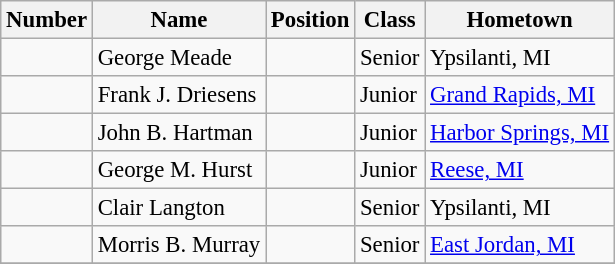<table class="wikitable" style="font-size: 95%;">
<tr>
<th>Number</th>
<th>Name</th>
<th>Position</th>
<th>Class</th>
<th>Hometown</th>
</tr>
<tr>
<td></td>
<td>George Meade</td>
<td></td>
<td>Senior</td>
<td>Ypsilanti, MI</td>
</tr>
<tr>
<td></td>
<td>Frank J. Driesens</td>
<td></td>
<td>Junior</td>
<td><a href='#'>Grand Rapids, MI</a></td>
</tr>
<tr>
<td></td>
<td>John B. Hartman</td>
<td></td>
<td>Junior</td>
<td><a href='#'>Harbor Springs, MI</a></td>
</tr>
<tr>
<td></td>
<td>George M. Hurst</td>
<td></td>
<td>Junior</td>
<td><a href='#'>Reese, MI</a></td>
</tr>
<tr>
<td></td>
<td>Clair Langton</td>
<td></td>
<td>Senior</td>
<td>Ypsilanti, MI</td>
</tr>
<tr>
<td></td>
<td>Morris B. Murray</td>
<td></td>
<td>Senior</td>
<td><a href='#'>East Jordan, MI</a></td>
</tr>
<tr>
</tr>
</table>
